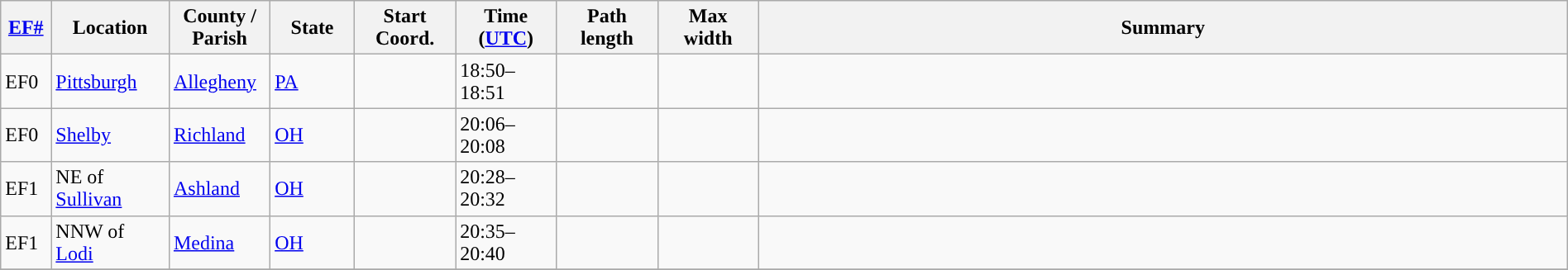<table class="wikitable sortable" style="width:100%;">
<tr>
<th scope="col"  style="width:3%; text-align:center;"><a href='#'>EF#</a></th>
<th scope="col"  style="width:7%; text-align:center;" class="unsortable">Location</th>
<th scope="col"  style="width:6%; text-align:center;" class="unsortable">County / Parish</th>
<th scope="col"  style="width:5%; text-align:center;">State</th>
<th scope="col"  style="width:6%; text-align:center;">Start Coord.</th>
<th scope="col"  style="width:6%; text-align:center;">Time (<a href='#'>UTC</a>)</th>
<th scope="col"  style="width:6%; text-align:center;">Path length</th>
<th scope="col"  style="width:6%; text-align:center;">Max width</th>
<th scope="col" class="unsortable" style="width:48%; text-align:center;">Summary</th>
</tr>
<tr>
<td>EF0</td>
<td><a href='#'>Pittsburgh</a></td>
<td><a href='#'>Allegheny</a></td>
<td><a href='#'>PA</a></td>
<td></td>
<td>18:50–18:51</td>
<td></td>
<td></td>
<td></td>
</tr>
<tr>
<td>EF0</td>
<td><a href='#'>Shelby</a></td>
<td><a href='#'>Richland</a></td>
<td><a href='#'>OH</a></td>
<td></td>
<td>20:06–20:08</td>
<td></td>
<td></td>
<td></td>
</tr>
<tr>
<td>EF1</td>
<td>NE of <a href='#'>Sullivan</a></td>
<td><a href='#'>Ashland</a></td>
<td><a href='#'>OH</a></td>
<td></td>
<td>20:28–20:32</td>
<td></td>
<td></td>
<td></td>
</tr>
<tr>
<td>EF1</td>
<td>NNW of <a href='#'>Lodi</a></td>
<td><a href='#'>Medina</a></td>
<td><a href='#'>OH</a></td>
<td></td>
<td>20:35–20:40</td>
<td></td>
<td></td>
<td></td>
</tr>
<tr>
</tr>
</table>
